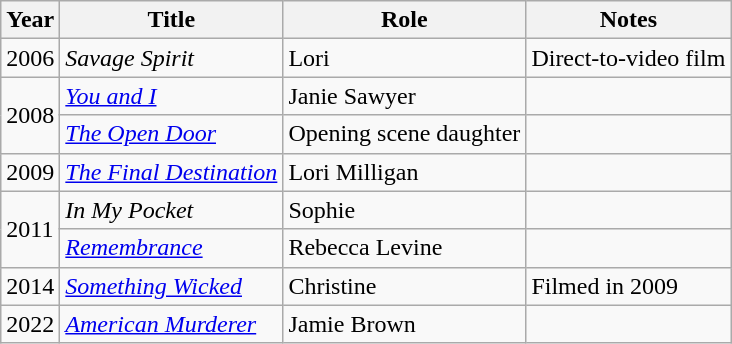<table class="wikitable sortable">
<tr>
<th>Year</th>
<th>Title</th>
<th>Role</th>
<th class="unsortable">Notes</th>
</tr>
<tr>
<td>2006</td>
<td><em>Savage Spirit</em></td>
<td>Lori</td>
<td>Direct-to-video film</td>
</tr>
<tr>
<td rowspan="2">2008</td>
<td><em><a href='#'>You and I</a></em></td>
<td>Janie Sawyer</td>
<td></td>
</tr>
<tr>
<td data-sort-value="Open Door, The"><em><a href='#'>The Open Door</a></em></td>
<td>Opening scene daughter</td>
<td></td>
</tr>
<tr>
<td>2009</td>
<td data-sort-value="Final Destination, The"><em><a href='#'>The Final Destination</a></em></td>
<td>Lori Milligan</td>
<td></td>
</tr>
<tr>
<td rowspan="2">2011</td>
<td><em>In My Pocket</em></td>
<td>Sophie</td>
<td></td>
</tr>
<tr>
<td><em><a href='#'>Remembrance</a></em></td>
<td>Rebecca Levine</td>
<td></td>
</tr>
<tr>
<td>2014</td>
<td><em><a href='#'>Something Wicked</a></em></td>
<td>Christine</td>
<td>Filmed in 2009</td>
</tr>
<tr>
<td>2022</td>
<td><em><a href='#'>American Murderer</a></em></td>
<td>Jamie Brown</td>
<td></td>
</tr>
</table>
